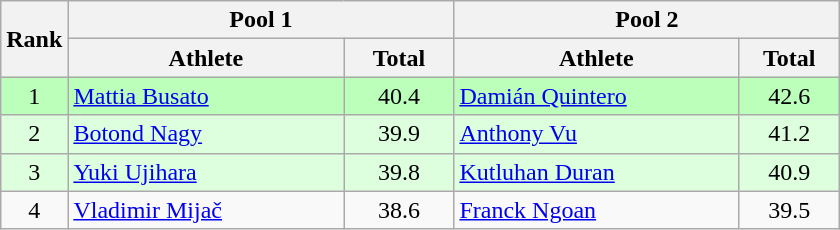<table class="wikitable" style="text-align:center;">
<tr>
<th rowspan=2>Rank</th>
<th colspan=2 width=250>Pool 1</th>
<th colspan=2 width=250>Pool 2</th>
</tr>
<tr>
<th>Athlete</th>
<th>Total</th>
<th>Athlete</th>
<th>Total</th>
</tr>
<tr bgcolor=bbffbb>
<td>1</td>
<td align=left> <a href='#'>Mattia Busato</a></td>
<td>40.4</td>
<td align=left> <a href='#'>Damián Quintero</a></td>
<td>42.6</td>
</tr>
<tr bgcolor=ddffdd>
<td>2</td>
<td align=left> <a href='#'>Botond Nagy</a></td>
<td>39.9</td>
<td align=left> <a href='#'>Anthony Vu</a></td>
<td>41.2</td>
</tr>
<tr bgcolor=ddffdd>
<td>3</td>
<td align=left> <a href='#'>Yuki Ujihara</a></td>
<td>39.8</td>
<td align=left> <a href='#'>Kutluhan Duran</a></td>
<td>40.9</td>
</tr>
<tr>
<td>4</td>
<td align=left> <a href='#'>Vladimir Mijač</a></td>
<td>38.6</td>
<td align=left> <a href='#'>Franck Ngoan</a></td>
<td>39.5</td>
</tr>
</table>
